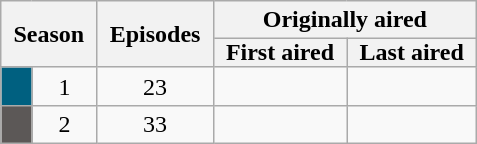<table class="wikitable" style="text-align:center">
<tr>
<th style="padding: 0 8px;" colspan="2" rowspan="2">Season</th>
<th style="padding: 0 8px;" rowspan="2">Episodes</th>
<th colspan="2">Originally aired</th>
</tr>
<tr>
<th style="padding: 0 8px;">First aired</th>
<th style="padding: 0 8px;">Last aired</th>
</tr>
<tr>
<td style="background: #006080;"></td>
<td>1</td>
<td>23</td>
<td style="padding:0 8px"></td>
<td></td>
</tr>
<tr>
<td style="background: #5C5857;"></td>
<td>2</td>
<td>33</td>
<td style="padding:0 8px"></td>
<td></td>
</tr>
</table>
